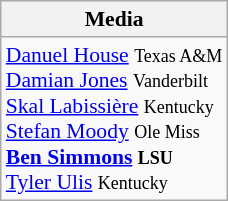<table class="wikitable" style="white-space:nowrap; font-size:90%;">
<tr>
<th>Media</th>
</tr>
<tr>
<td><a href='#'>Danuel House</a> <small>Texas A&M</small><br><a href='#'>Damian Jones</a> <small>Vanderbilt</small><br><a href='#'>Skal Labissière</a> <small>Kentucky</small><br><a href='#'>Stefan Moody</a> <small>Ole Miss</small><br><strong><a href='#'>Ben Simmons</a> <small>LSU</small></strong><br><a href='#'>Tyler Ulis</a> <small>Kentucky</small></td>
</tr>
</table>
